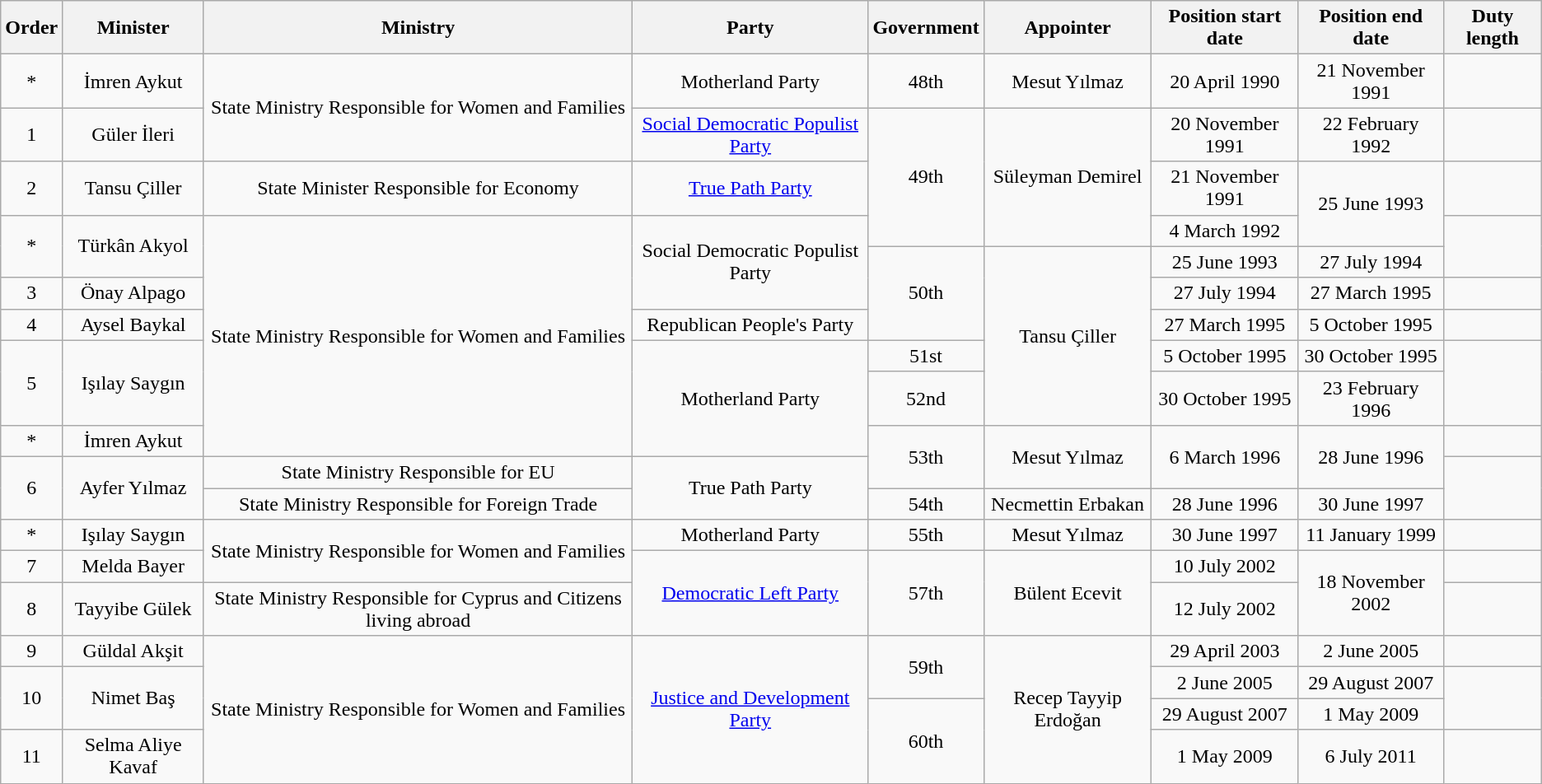<table class="wikitable sortable" style="text-align:center;">
<tr>
<th bgcolor="#e3e3e3">Order</th>
<th bgcolor="#e3e3e3">Minister</th>
<th>Ministry</th>
<th bgcolor="#e3e3e3">Party</th>
<th>Government</th>
<th bgcolor="#e3e3e3">Appointer</th>
<th bgcolor="#e3e3e3">Position start date</th>
<th>Position end date</th>
<th>Duty length</th>
</tr>
<tr>
<td scope="row" align="center">*</td>
<td>İmren Aykut</td>
<td rowspan="2">State Ministry Responsible for Women and Families</td>
<td>Motherland Party</td>
<td>48th</td>
<td>Mesut Yılmaz</td>
<td>20 April 1990</td>
<td>21 November 1991</td>
<td></td>
</tr>
<tr>
<td align="center">1</td>
<td>Güler İleri</td>
<td><a href='#'>Social Democratic Populist Party</a></td>
<td rowspan="3">49th</td>
<td rowspan="3">Süleyman Demirel</td>
<td>20 November 1991</td>
<td>22 February 1992</td>
<td></td>
</tr>
<tr>
<td align="center">2</td>
<td>Tansu Çiller</td>
<td>State Minister Responsible for Economy</td>
<td><a href='#'>True Path Party</a></td>
<td>21 November 1991</td>
<td rowspan="2">25 June 1993</td>
<td></td>
</tr>
<tr>
<td rowspan="2" align="center">*</td>
<td rowspan="2">Türkân Akyol</td>
<td rowspan="7">State Ministry Responsible for Women and Families</td>
<td rowspan="3">Social Democratic Populist Party</td>
<td>4 March 1992</td>
<td rowspan="2"></td>
</tr>
<tr>
<td rowspan="3">50th</td>
<td rowspan="5">Tansu Çiller</td>
<td>25 June 1993</td>
<td>27 July 1994</td>
</tr>
<tr>
<td align="center">3</td>
<td>Önay Alpago</td>
<td>27 July 1994</td>
<td>27 March 1995</td>
<td></td>
</tr>
<tr>
<td align="center">4</td>
<td>Aysel Baykal</td>
<td>Republican People's Party</td>
<td>27 March 1995</td>
<td>5 October 1995</td>
<td></td>
</tr>
<tr>
<td rowspan="2" align="center">5</td>
<td rowspan="2">Işılay Saygın</td>
<td rowspan="3">Motherland Party</td>
<td>51st</td>
<td>5 October 1995</td>
<td>30 October 1995</td>
<td rowspan="2"></td>
</tr>
<tr>
<td>52nd</td>
<td>30 October 1995</td>
<td>23 February 1996</td>
</tr>
<tr>
<td align="center">*</td>
<td>İmren Aykut</td>
<td rowspan="2">53th</td>
<td rowspan="2">Mesut Yılmaz</td>
<td rowspan="2">6 March 1996</td>
<td rowspan="2">28 June 1996</td>
<td></td>
</tr>
<tr>
<td rowspan="2" align="center">6</td>
<td rowspan="2">Ayfer Yılmaz</td>
<td>State Ministry Responsible for EU</td>
<td rowspan="2">True Path Party</td>
<td rowspan="2"></td>
</tr>
<tr>
<td>State Ministry Responsible for Foreign Trade</td>
<td rowspan="2">54th</td>
<td rowspan="2">Necmettin Erbakan</td>
<td rowspan="2">28 June 1996</td>
<td rowspan="2">30 June 1997</td>
</tr>
<tr>
<td rowspan="2" align="center">*</td>
<td rowspan="2">Işılay Saygın</td>
<td rowspan="3">State Ministry Responsible for Women and Families</td>
<td rowspan="2">Motherland Party</td>
<td rowspan="2"></td>
</tr>
<tr>
<td>55th</td>
<td>Mesut Yılmaz</td>
<td>30 June 1997</td>
<td>11 January 1999</td>
</tr>
<tr>
<td align="center">7</td>
<td>Melda Bayer</td>
<td rowspan="2"><a href='#'>Democratic Left Party</a></td>
<td rowspan="2">57th</td>
<td rowspan="2">Bülent Ecevit</td>
<td>10 July 2002</td>
<td rowspan="2">18 November 2002</td>
<td></td>
</tr>
<tr>
<td align="center">8</td>
<td>Tayyibe Gülek</td>
<td>State Ministry Responsible for Cyprus and Citizens living abroad</td>
<td>12 July 2002</td>
<td></td>
</tr>
<tr>
<td align="center">9</td>
<td>Güldal Akşit</td>
<td rowspan="4">State Ministry Responsible for Women and Families</td>
<td rowspan="4"><a href='#'>Justice and Development Party</a></td>
<td rowspan="2">59th</td>
<td rowspan="4">Recep Tayyip Erdoğan</td>
<td>29 April 2003</td>
<td>2 June 2005</td>
<td></td>
</tr>
<tr>
<td rowspan="2" align="center">10</td>
<td rowspan="2">Nimet Baş</td>
<td>2 June 2005</td>
<td>29 August 2007</td>
<td rowspan="2"></td>
</tr>
<tr>
<td rowspan="2">60th</td>
<td>29 August 2007</td>
<td>1 May 2009</td>
</tr>
<tr>
<td align="center">11</td>
<td>Selma Aliye Kavaf</td>
<td>1 May 2009</td>
<td>6 July 2011</td>
<td></td>
</tr>
</table>
